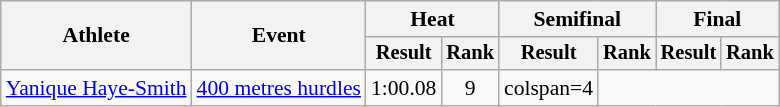<table class="wikitable" style="font-size:90%">
<tr>
<th rowspan="2">Athlete</th>
<th rowspan="2">Event</th>
<th colspan="2">Heat</th>
<th colspan="2">Semifinal</th>
<th colspan="2">Final</th>
</tr>
<tr style="font-size:95%">
<th>Result</th>
<th>Rank</th>
<th>Result</th>
<th>Rank</th>
<th>Result</th>
<th>Rank</th>
</tr>
<tr align=center>
<td align=left><a href='#'>Yanique Haye-Smith</a></td>
<td align=left><a href='#'>400 metres hurdles</a></td>
<td>1:00.08</td>
<td>9</td>
<td>colspan=4 </td>
</tr>
</table>
